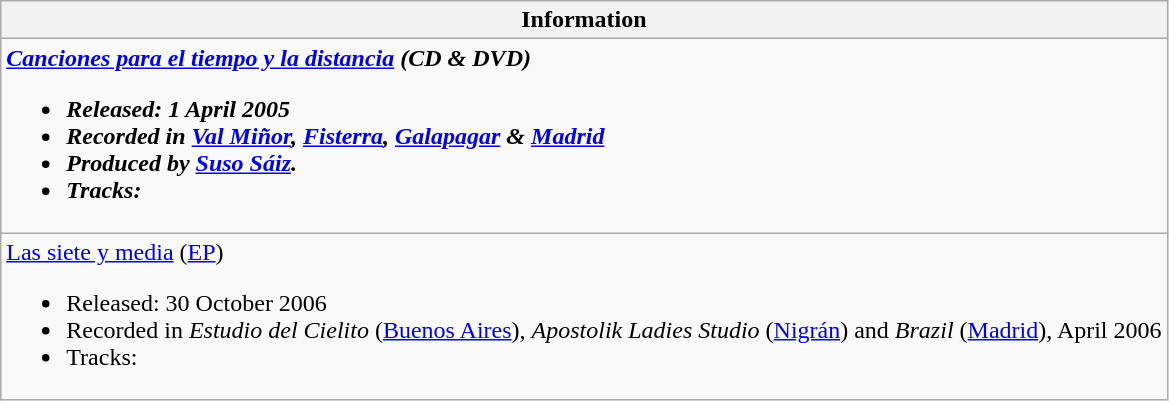<table class="wikitable">
<tr>
<th align="left">Information</th>
</tr>
<tr>
<td align="left"><strong><em><a href='#'>Canciones para el tiempo y la distancia</a><em> (CD & DVD)<strong><br><ul><li>Released: 1 April 2005</li><li>Recorded in <a href='#'>Val Miñor</a>, <a href='#'>Fisterra</a>, <a href='#'>Galapagar</a> & <a href='#'>Madrid</a></li><li>Produced by <a href='#'>Suso Sáiz</a>.</li><li>Tracks:</li></ul></td>
</tr>
<tr>
<td align="left"></em></strong><a href='#'>Las siete y media</a></em> (<a href='#'>EP</a>)</strong><br><ul><li>Released: 30 October 2006</li><li>Recorded in <em>Estudio del Cielito</em> (<a href='#'>Buenos Aires</a>), <em>Apostolik Ladies Studio</em> (<a href='#'>Nigrán</a>) and <em>Brazil</em> (<a href='#'>Madrid</a>), April 2006</li><li>Tracks:</li></ul></td>
</tr>
</table>
